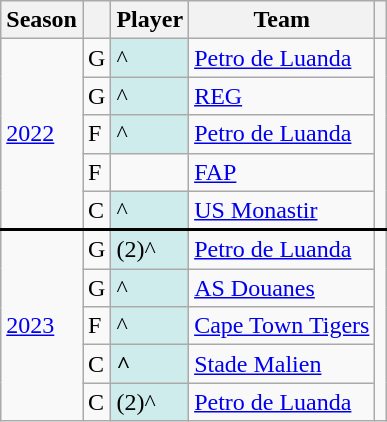<table class="wikitable">
<tr>
<th>Season</th>
<th></th>
<th>Player</th>
<th>Team</th>
<th></th>
</tr>
<tr>
<td rowspan="5"><a href='#'>2022</a></td>
<td>G</td>
<td style="background-color:#CFECEC;">^</td>
<td><a href='#'>Petro de Luanda</a></td>
<td rowspan="5" align="center"></td>
</tr>
<tr>
<td>G</td>
<td style="background-color:#CFECEC;">^</td>
<td><a href='#'>REG</a></td>
</tr>
<tr>
<td>F</td>
<td style="background-color:#CFECEC;">^</td>
<td><a href='#'>Petro de Luanda</a></td>
</tr>
<tr>
<td>F</td>
<td></td>
<td><a href='#'>FAP</a></td>
</tr>
<tr>
<td>C</td>
<td style="background-color:#CFECEC;"><strong></strong>^</td>
<td><a href='#'>US Monastir</a></td>
</tr>
<tr style="border-top:2px solid black">
<td rowspan="5"><a href='#'>2023</a></td>
<td>G</td>
<td style="background-color:#CFECEC;"> (2)^</td>
<td><a href='#'>Petro de Luanda</a></td>
<td align="center" rowspan="5"></td>
</tr>
<tr>
<td>G</td>
<td style="background-color:#CFECEC;">^</td>
<td><a href='#'>AS Douanes</a></td>
</tr>
<tr>
<td>F</td>
<td style="background-color:#CFECEC;">^</td>
<td><a href='#'>Cape Town Tigers</a></td>
</tr>
<tr>
<td>C</td>
<td style="background-color:#CFECEC;"><strong>^</strong></td>
<td><a href='#'>Stade Malien</a></td>
</tr>
<tr>
<td>C</td>
<td style="background-color:#CFECEC;"> (2)^</td>
<td><a href='#'>Petro de Luanda</a></td>
</tr>
</table>
